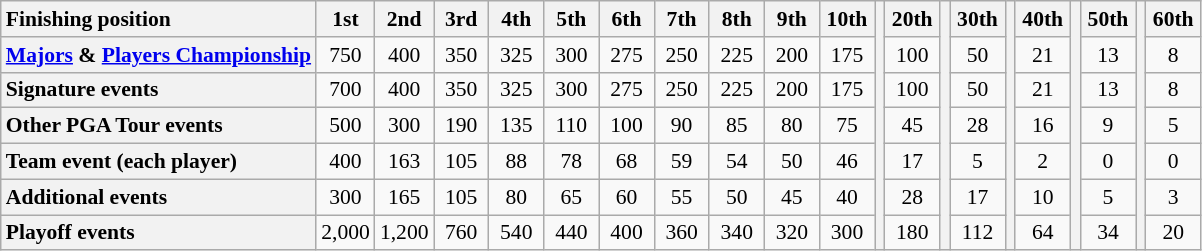<table class=wikitable style=font-size:90%;text-align:center>
<tr>
<th style="text-align:left">Finishing position</th>
<th style="width:30px;">1st</th>
<th style="width:30px;">2nd</th>
<th style="width:30px;">3rd</th>
<th style="width:30px;">4th</th>
<th style="width:30px;">5th</th>
<th style="width:30px;">6th</th>
<th style="width:30px;">7th</th>
<th style="width:30px;">8th</th>
<th style="width:30px;">9th</th>
<th style="width:30px;">10th</th>
<th rowspan="7"></th>
<th style="width:30px;">20th</th>
<th rowspan="7"></th>
<th style="width:30px;">30th</th>
<th rowspan="7"></th>
<th style="width:30px;">40th</th>
<th rowspan="7"></th>
<th style="width:30px;">50th</th>
<th rowspan="7"></th>
<th style="width:30px;">60th</th>
</tr>
<tr>
<th style="text-align:left"><a href='#'>Majors</a> & <a href='#'>Players Championship</a></th>
<td>750</td>
<td>400</td>
<td>350</td>
<td>325</td>
<td>300</td>
<td>275</td>
<td>250</td>
<td>225</td>
<td>200</td>
<td>175</td>
<td>100</td>
<td>50</td>
<td>21</td>
<td>13</td>
<td>8</td>
</tr>
<tr>
<th style="text-align:left">Signature events</th>
<td>700</td>
<td>400</td>
<td>350</td>
<td>325</td>
<td>300</td>
<td>275</td>
<td>250</td>
<td>225</td>
<td>200</td>
<td>175</td>
<td>100</td>
<td>50</td>
<td>21</td>
<td>13</td>
<td>8</td>
</tr>
<tr>
<th style="text-align:left">Other PGA Tour events</th>
<td>500</td>
<td>300</td>
<td>190</td>
<td>135</td>
<td>110</td>
<td>100</td>
<td>90</td>
<td>85</td>
<td>80</td>
<td>75</td>
<td>45</td>
<td>28</td>
<td>16</td>
<td>9</td>
<td>5</td>
</tr>
<tr>
<th style="text-align:left">Team event (each player)</th>
<td>400</td>
<td>163</td>
<td>105</td>
<td>88</td>
<td>78</td>
<td>68</td>
<td>59</td>
<td>54</td>
<td>50</td>
<td>46</td>
<td>17</td>
<td>5</td>
<td>2</td>
<td>0</td>
<td>0</td>
</tr>
<tr>
<th style="text-align:left">Additional events</th>
<td>300</td>
<td>165</td>
<td>105</td>
<td>80</td>
<td>65</td>
<td>60</td>
<td>55</td>
<td>50</td>
<td>45</td>
<td>40</td>
<td>28</td>
<td>17</td>
<td>10</td>
<td>5</td>
<td>3</td>
</tr>
<tr>
<th style="text-align:left">Playoff events</th>
<td>2,000</td>
<td>1,200</td>
<td>760</td>
<td>540</td>
<td>440</td>
<td>400</td>
<td>360</td>
<td>340</td>
<td>320</td>
<td>300</td>
<td>180</td>
<td>112</td>
<td>64</td>
<td>34</td>
<td>20</td>
</tr>
</table>
